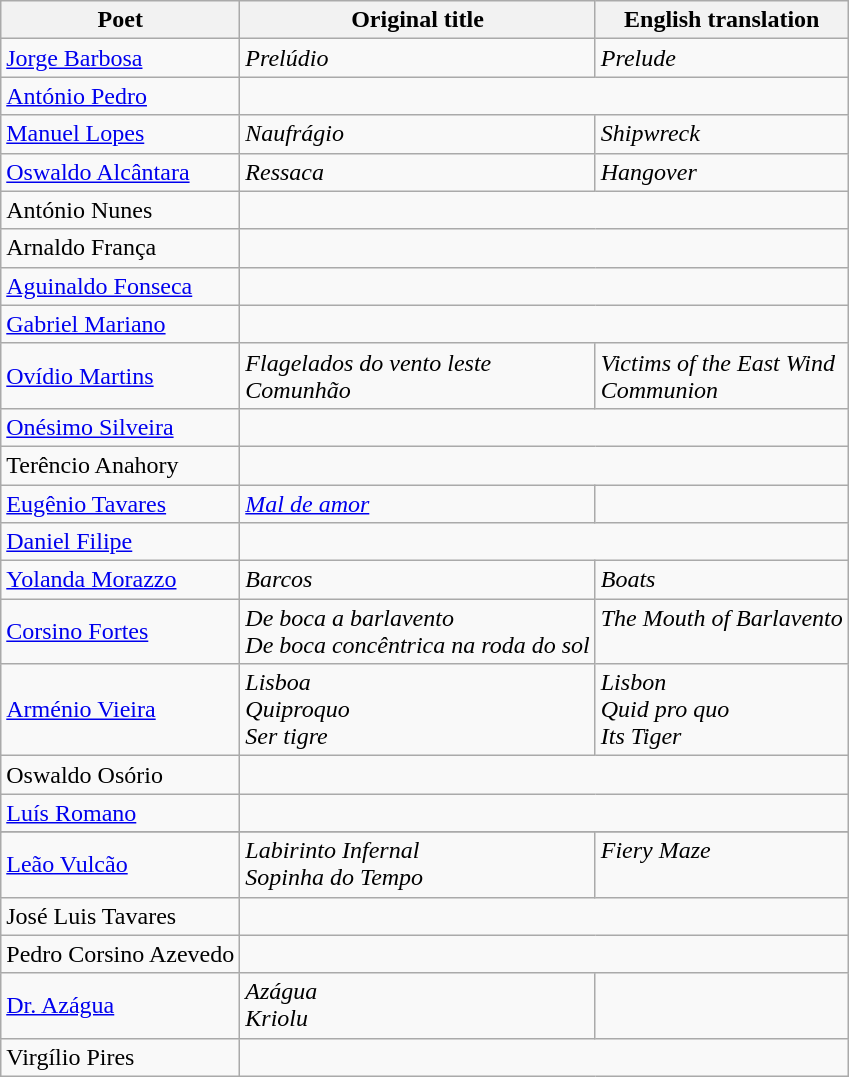<table class="wikitable sortable">
<tr>
<th>Poet</th>
<th>Original title</th>
<th>English translation</th>
</tr>
<tr>
<td><a href='#'>Jorge Barbosa</a></td>
<td><em>Prelúdio</em></td>
<td><em>Prelude</em></td>
</tr>
<tr>
<td><a href='#'>António Pedro</a></td>
<td colspan=2></td>
</tr>
<tr>
<td><a href='#'>Manuel Lopes</a></td>
<td><em>Naufrágio</em></td>
<td><em>Shipwreck</em></td>
</tr>
<tr>
<td><a href='#'>Oswaldo Alcântara</a></td>
<td><em>Ressaca</em></td>
<td><em>Hangover</em></td>
</tr>
<tr>
<td>António Nunes</td>
<td colspan=2></td>
</tr>
<tr>
<td>Arnaldo França</td>
<td colspan=2></td>
</tr>
<tr>
<td><a href='#'>Aguinaldo Fonseca</a></td>
<td colspan=2></td>
</tr>
<tr>
<td><a href='#'>Gabriel Mariano</a></td>
<td colspan=2></td>
</tr>
<tr>
<td><a href='#'>Ovídio Martins</a></td>
<td><em>Flagelados do vento leste</em><br><em>Comunhão</em></td>
<td><em>Victims of the East Wind</em><br><em>Communion</em></td>
</tr>
<tr>
<td><a href='#'>Onésimo Silveira</a></td>
<td colspan=2></td>
</tr>
<tr>
<td>Terêncio Anahory</td>
<td colspan=2></td>
</tr>
<tr>
<td><a href='#'>Eugênio Tavares</a></td>
<td><em><a href='#'>Mal de amor</a></em></td>
<td></td>
</tr>
<tr>
<td><a href='#'>Daniel Filipe</a></td>
<td colspan=2></td>
</tr>
<tr>
<td><a href='#'>Yolanda Morazzo</a></td>
<td><em>Barcos</em></td>
<td><em>Boats</em></td>
</tr>
<tr>
<td><a href='#'>Corsino Fortes</a></td>
<td><em>De boca a barlavento</em><br><em>De boca concêntrica na roda do sol</em></td>
<td><em>The Mouth of Barlavento</em><br><br></td>
</tr>
<tr>
<td><a href='#'>Arménio Vieira</a></td>
<td><em>Lisboa</em><br><em>Quiproquo</em><br><em>Ser tigre</em></td>
<td><em>Lisbon</em><br><em>Quid pro quo</em><br><em>Its Tiger</em></td>
</tr>
<tr>
<td>Oswaldo Osório</td>
<td colspan=2></td>
</tr>
<tr>
<td><a href='#'>Luís Romano</a></td>
<td colspan=2></td>
</tr>
<tr>
</tr>
<tr>
<td><a href='#'>Leão Vulcão</a></td>
<td><em>Labirinto Infernal</em><br><em>Sopinha do Tempo</em></td>
<td><em>Fiery Maze</em><br><br></td>
</tr>
<tr>
<td>José Luis Tavares</td>
<td colspan=2></td>
</tr>
<tr>
<td>Pedro Corsino Azevedo</td>
<td colspan=2></td>
</tr>
<tr>
<td><a href='#'>Dr. Azágua</a></td>
<td><em>Azágua</em><br><em>Kriolu</em></td>
<td></td>
</tr>
<tr>
<td>Virgílio Pires</td>
<td colspan=2></td>
</tr>
</table>
